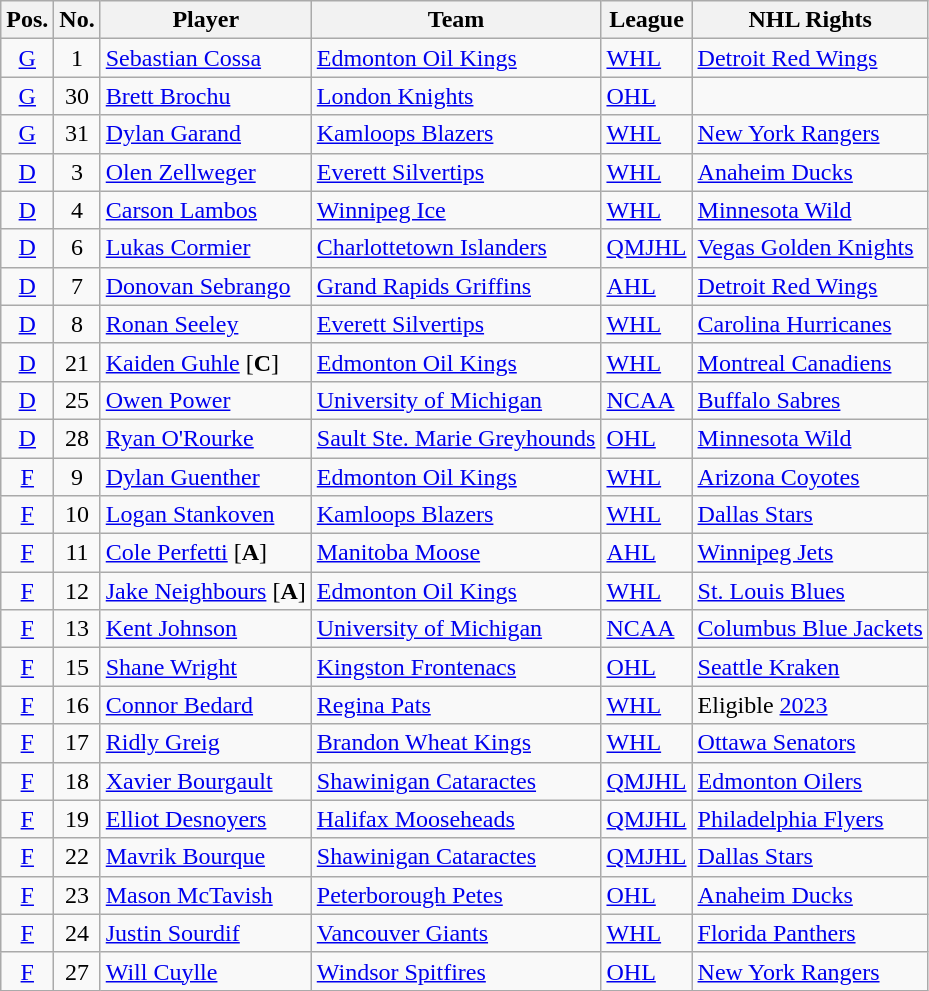<table class="wikitable sortable">
<tr>
<th>Pos.</th>
<th>No.</th>
<th>Player</th>
<th>Team</th>
<th>League</th>
<th>NHL Rights</th>
</tr>
<tr>
<td style="text-align:center;"><a href='#'>G</a></td>
<td style="text-align:center;">1</td>
<td><a href='#'>Sebastian Cossa</a></td>
<td> <a href='#'>Edmonton Oil Kings</a></td>
<td> <a href='#'>WHL</a></td>
<td><a href='#'>Detroit Red Wings</a></td>
</tr>
<tr>
<td style="text-align:center;"><a href='#'>G</a></td>
<td style="text-align:center;">30</td>
<td><a href='#'>Brett Brochu</a></td>
<td> <a href='#'>London Knights</a></td>
<td> <a href='#'>OHL</a></td>
<td></td>
</tr>
<tr>
<td style="text-align:center;"><a href='#'>G</a></td>
<td style="text-align:center;">31</td>
<td><a href='#'>Dylan Garand</a></td>
<td> <a href='#'>Kamloops Blazers</a></td>
<td> <a href='#'>WHL</a></td>
<td><a href='#'>New York Rangers</a></td>
</tr>
<tr>
<td style="text-align:center;"><a href='#'>D</a></td>
<td style="text-align:center;">3</td>
<td><a href='#'>Olen Zellweger</a></td>
<td> <a href='#'>Everett Silvertips</a></td>
<td> <a href='#'>WHL</a></td>
<td><a href='#'>Anaheim Ducks</a></td>
</tr>
<tr>
<td style="text-align:center;"><a href='#'>D</a></td>
<td style="text-align:center;">4</td>
<td><a href='#'>Carson Lambos</a></td>
<td> <a href='#'>Winnipeg Ice</a></td>
<td> <a href='#'>WHL</a></td>
<td><a href='#'>Minnesota Wild</a></td>
</tr>
<tr>
<td style="text-align:center;"><a href='#'>D</a></td>
<td style="text-align:center;">6</td>
<td><a href='#'>Lukas Cormier</a></td>
<td> <a href='#'>Charlottetown Islanders</a></td>
<td> <a href='#'>QMJHL</a></td>
<td><a href='#'>Vegas Golden Knights</a></td>
</tr>
<tr>
<td style="text-align:center;"><a href='#'>D</a></td>
<td style="text-align:center;">7</td>
<td><a href='#'>Donovan Sebrango</a></td>
<td> <a href='#'>Grand Rapids Griffins</a></td>
<td> <a href='#'>AHL</a></td>
<td><a href='#'>Detroit Red Wings</a></td>
</tr>
<tr>
<td style="text-align:center;"><a href='#'>D</a></td>
<td style="text-align:center;">8</td>
<td><a href='#'>Ronan Seeley</a></td>
<td> <a href='#'>Everett Silvertips</a></td>
<td> <a href='#'>WHL</a></td>
<td><a href='#'>Carolina Hurricanes</a></td>
</tr>
<tr>
<td style="text-align:center;"><a href='#'>D</a></td>
<td style="text-align:center;">21</td>
<td><a href='#'>Kaiden Guhle</a> [<strong>C</strong>]</td>
<td> <a href='#'>Edmonton Oil Kings</a></td>
<td> <a href='#'>WHL</a></td>
<td><a href='#'>Montreal Canadiens</a></td>
</tr>
<tr>
<td style="text-align:center;"><a href='#'>D</a></td>
<td style="text-align:center;">25</td>
<td><a href='#'>Owen Power</a></td>
<td> <a href='#'>University of Michigan</a></td>
<td> <a href='#'>NCAA</a></td>
<td><a href='#'>Buffalo Sabres</a></td>
</tr>
<tr>
<td style="text-align:center;"><a href='#'>D</a></td>
<td style="text-align:center;">28</td>
<td><a href='#'>Ryan O'Rourke</a></td>
<td> <a href='#'>Sault Ste. Marie Greyhounds</a></td>
<td> <a href='#'>OHL</a></td>
<td><a href='#'>Minnesota Wild</a></td>
</tr>
<tr>
<td style="text-align:center;"><a href='#'>F</a></td>
<td style="text-align:center;">9</td>
<td><a href='#'>Dylan Guenther</a></td>
<td> <a href='#'>Edmonton Oil Kings</a></td>
<td> <a href='#'>WHL</a></td>
<td><a href='#'>Arizona Coyotes</a></td>
</tr>
<tr>
<td style="text-align:center;"><a href='#'>F</a></td>
<td style="text-align:center;">10</td>
<td><a href='#'>Logan Stankoven</a></td>
<td> <a href='#'>Kamloops Blazers</a></td>
<td> <a href='#'>WHL</a></td>
<td><a href='#'>Dallas Stars</a></td>
</tr>
<tr>
<td style="text-align:center;"><a href='#'>F</a></td>
<td style="text-align:center;">11</td>
<td><a href='#'>Cole Perfetti</a> [<strong>A</strong>]</td>
<td> <a href='#'>Manitoba Moose</a></td>
<td> <a href='#'>AHL</a></td>
<td><a href='#'>Winnipeg Jets</a></td>
</tr>
<tr>
<td style="text-align:center;"><a href='#'>F</a></td>
<td style="text-align:center;">12</td>
<td><a href='#'>Jake Neighbours</a> [<strong>A</strong>]</td>
<td> <a href='#'>Edmonton Oil Kings</a></td>
<td> <a href='#'>WHL</a></td>
<td><a href='#'>St. Louis Blues</a></td>
</tr>
<tr>
<td style="text-align:center;"><a href='#'>F</a></td>
<td style="text-align:center;">13</td>
<td><a href='#'>Kent Johnson</a></td>
<td> <a href='#'>University of Michigan</a></td>
<td> <a href='#'>NCAA</a></td>
<td><a href='#'>Columbus Blue Jackets</a></td>
</tr>
<tr>
<td style="text-align:center;"><a href='#'>F</a></td>
<td style="text-align:center;">15</td>
<td><a href='#'>Shane Wright</a></td>
<td> <a href='#'>Kingston Frontenacs</a></td>
<td> <a href='#'>OHL</a></td>
<td><a href='#'>Seattle Kraken</a></td>
</tr>
<tr>
<td style="text-align:center;"><a href='#'>F</a></td>
<td style="text-align:center;">16</td>
<td><a href='#'>Connor Bedard</a></td>
<td> <a href='#'>Regina Pats</a></td>
<td> <a href='#'>WHL</a></td>
<td>Eligible <a href='#'>2023</a></td>
</tr>
<tr>
<td style="text-align:center;"><a href='#'>F</a></td>
<td style="text-align:center;">17</td>
<td><a href='#'>Ridly Greig</a></td>
<td> <a href='#'>Brandon Wheat Kings</a></td>
<td> <a href='#'>WHL</a></td>
<td><a href='#'>Ottawa Senators</a></td>
</tr>
<tr>
<td style="text-align:center;"><a href='#'>F</a></td>
<td style="text-align:center;">18</td>
<td><a href='#'>Xavier Bourgault</a></td>
<td> <a href='#'>Shawinigan Cataractes</a></td>
<td> <a href='#'>QMJHL</a></td>
<td><a href='#'>Edmonton Oilers</a></td>
</tr>
<tr>
<td style="text-align:center;"><a href='#'>F</a></td>
<td style="text-align:center;">19</td>
<td><a href='#'>Elliot Desnoyers</a></td>
<td> <a href='#'>Halifax Mooseheads</a></td>
<td> <a href='#'>QMJHL</a></td>
<td><a href='#'>Philadelphia Flyers</a></td>
</tr>
<tr>
<td style="text-align:center;"><a href='#'>F</a></td>
<td style="text-align:center;">22</td>
<td><a href='#'>Mavrik Bourque</a></td>
<td> <a href='#'>Shawinigan Cataractes</a></td>
<td> <a href='#'>QMJHL</a></td>
<td><a href='#'>Dallas Stars</a></td>
</tr>
<tr>
<td style="text-align:center;"><a href='#'>F</a></td>
<td style="text-align:center;">23</td>
<td><a href='#'>Mason McTavish</a></td>
<td> <a href='#'>Peterborough Petes</a></td>
<td> <a href='#'>OHL</a></td>
<td><a href='#'>Anaheim Ducks</a></td>
</tr>
<tr>
<td style="text-align:center;"><a href='#'>F</a></td>
<td style="text-align:center;">24</td>
<td><a href='#'>Justin Sourdif</a></td>
<td> <a href='#'>Vancouver Giants</a></td>
<td> <a href='#'>WHL</a></td>
<td><a href='#'>Florida Panthers</a></td>
</tr>
<tr>
<td style="text-align:center;"><a href='#'>F</a></td>
<td style="text-align:center;">27</td>
<td><a href='#'>Will Cuylle</a></td>
<td> <a href='#'>Windsor Spitfires</a></td>
<td> <a href='#'>OHL</a></td>
<td><a href='#'>New York Rangers</a></td>
</tr>
</table>
